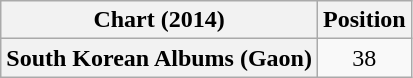<table class="wikitable plainrowheaders" style="text-align:center">
<tr>
<th scope="col">Chart (2014)</th>
<th scope="col">Position</th>
</tr>
<tr>
<th scope="row">South Korean Albums (Gaon)</th>
<td>38</td>
</tr>
</table>
